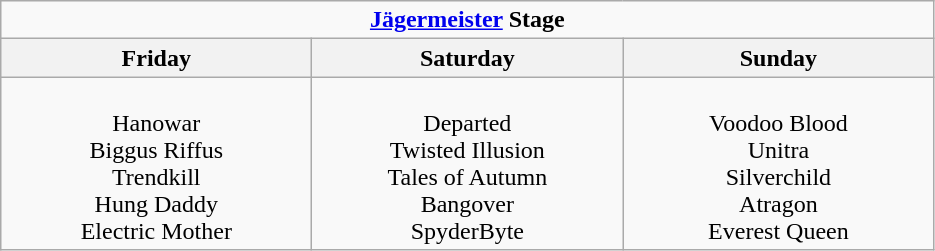<table class="wikitable">
<tr>
<td colspan="3" align="center"><strong><a href='#'>Jägermeister</a> Stage</strong></td>
</tr>
<tr>
<th>Friday</th>
<th>Saturday</th>
<th>Sunday</th>
</tr>
<tr>
<td align="center" valign="top" width="200"><br>Hanowar<br>
Biggus Riffus<br>
Trendkill<br>
Hung Daddy<br>
Electric Mother</td>
<td align="center" valign="top" width="200"><br>Departed<br>
Twisted Illusion<br>
Tales of Autumn<br>
Bangover<br>
SpyderByte</td>
<td align="center" valign="top" width="200"><br>Voodoo Blood<br>
Unitra<br>
Silverchild<br>
Atragon<br>
Everest Queen</td>
</tr>
</table>
